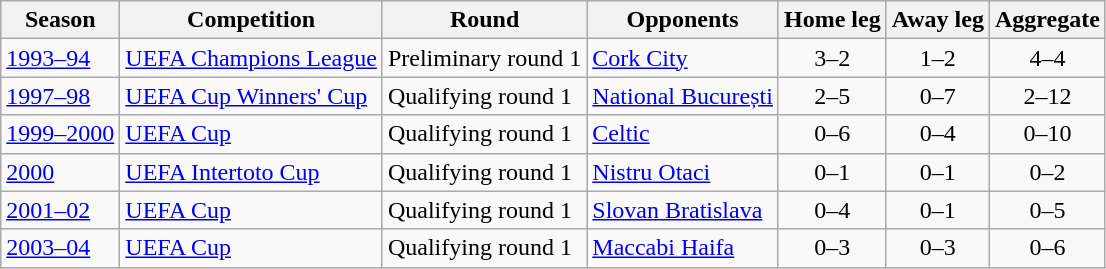<table class="wikitable">
<tr>
<th>Season</th>
<th>Competition</th>
<th>Round</th>
<th>Opponents</th>
<th>Home leg</th>
<th>Away leg</th>
<th>Aggregate</th>
</tr>
<tr>
<td rowspan="1"><a href='#'>1993–94</a></td>
<td rowspan="1"><a href='#'>UEFA Champions League</a></td>
<td>Preliminary round 1</td>
<td> <a href='#'>Cork City</a></td>
<td align="center">3–2</td>
<td align="center">1–2</td>
<td align="center">4–4</td>
</tr>
<tr>
<td rowspan="1"><a href='#'>1997–98</a></td>
<td rowspan="1"><a href='#'>UEFA Cup Winners' Cup</a></td>
<td>Qualifying round 1</td>
<td> <a href='#'>National București</a></td>
<td align="center">2–5</td>
<td align="center">0–7</td>
<td align="center">2–12</td>
</tr>
<tr>
<td rowspan="1"><a href='#'>1999–2000</a></td>
<td rowspan="1"><a href='#'>UEFA Cup</a></td>
<td>Qualifying round 1</td>
<td> <a href='#'>Celtic</a></td>
<td align="center">0–6</td>
<td align="center">0–4</td>
<td align="center">0–10</td>
</tr>
<tr>
<td rowspan="1"><a href='#'>2000</a></td>
<td rowspan="1"><a href='#'>UEFA Intertoto Cup</a></td>
<td>Qualifying round 1</td>
<td> <a href='#'>Nistru Otaci</a></td>
<td align="center">0–1</td>
<td align="center">0–1</td>
<td align="center">0–2</td>
</tr>
<tr>
<td rowspan="1"><a href='#'>2001–02</a></td>
<td rowspan="1"><a href='#'>UEFA Cup</a></td>
<td>Qualifying round 1</td>
<td> <a href='#'>Slovan Bratislava</a></td>
<td align="center">0–4</td>
<td align="center">0–1</td>
<td align="center">0–5</td>
</tr>
<tr>
<td rowspan="1"><a href='#'>2003–04</a></td>
<td rowspan="1"><a href='#'>UEFA Cup</a></td>
<td>Qualifying round 1</td>
<td> <a href='#'>Maccabi Haifa</a></td>
<td align="center">0–3</td>
<td align="center">0–3</td>
<td align="center">0–6</td>
</tr>
</table>
